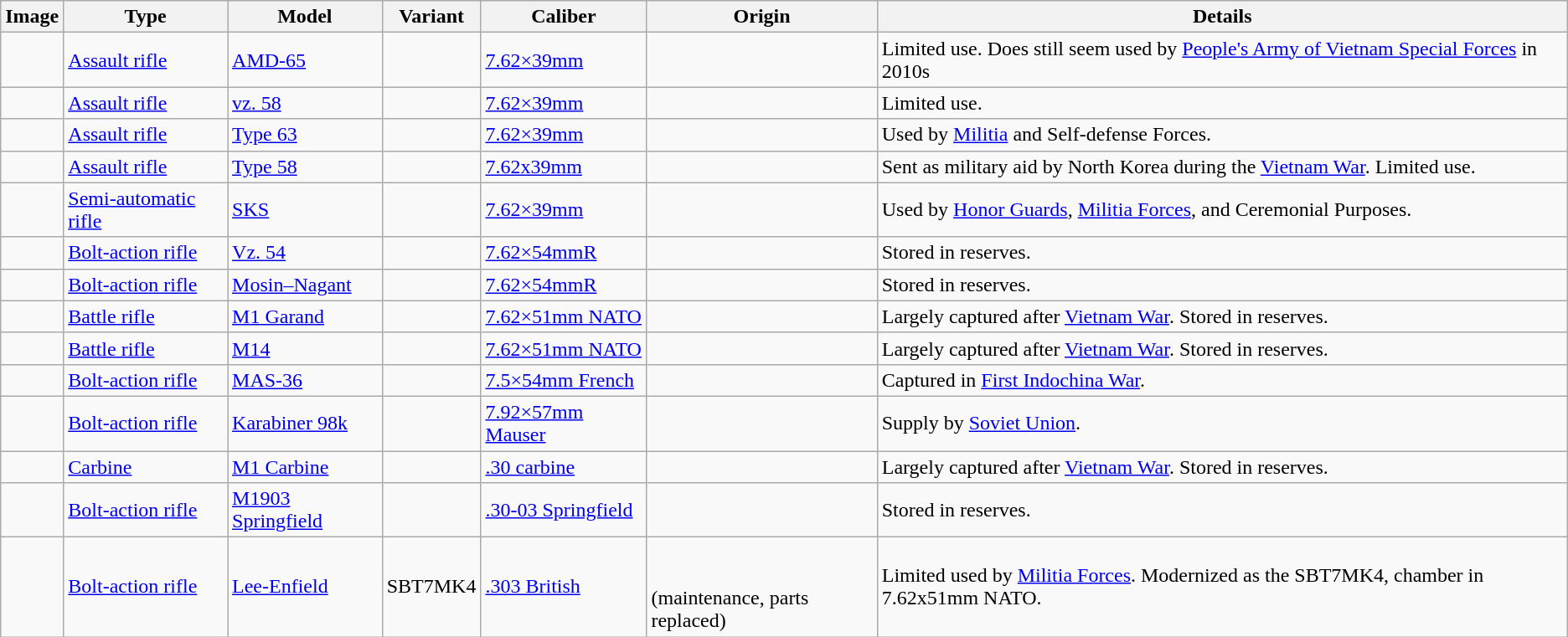<table class="wikitable">
<tr>
<th>Image</th>
<th>Type</th>
<th>Model</th>
<th>Variant</th>
<th>Caliber</th>
<th>Origin</th>
<th>Details</th>
</tr>
<tr>
<td></td>
<td><a href='#'>Assault rifle</a></td>
<td><a href='#'>AMD-65</a></td>
<td></td>
<td><a href='#'>7.62×39mm</a></td>
<td></td>
<td>Limited use. Does still seem used by <a href='#'>People's Army of Vietnam Special Forces</a> in 2010s</td>
</tr>
<tr>
<td></td>
<td><a href='#'>Assault rifle</a></td>
<td><a href='#'>vz. 58</a></td>
<td></td>
<td><a href='#'>7.62×39mm</a></td>
<td></td>
<td>Limited use.</td>
</tr>
<tr>
<td></td>
<td><a href='#'>Assault rifle</a></td>
<td><a href='#'>Type 63</a></td>
<td></td>
<td><a href='#'>7.62×39mm</a></td>
<td></td>
<td>Used by <a href='#'>Militia</a> and Self-defense Forces.</td>
</tr>
<tr>
<td></td>
<td><a href='#'>Assault rifle</a></td>
<td><a href='#'>Type 58</a></td>
<td></td>
<td><a href='#'>7.62x39mm</a></td>
<td></td>
<td>Sent as military aid by North Korea during the <a href='#'>Vietnam War</a>. Limited use.</td>
</tr>
<tr>
<td></td>
<td><a href='#'>Semi-automatic rifle</a></td>
<td><a href='#'>SKS</a></td>
<td></td>
<td><a href='#'>7.62×39mm</a></td>
<td></td>
<td>Used by <a href='#'>Honor Guards</a>, <a href='#'>Militia Forces</a>, and Ceremonial Purposes.</td>
</tr>
<tr>
<td></td>
<td><a href='#'>Bolt-action rifle</a></td>
<td><a href='#'>Vz. 54</a></td>
<td></td>
<td><a href='#'>7.62×54mmR</a></td>
<td></td>
<td>Stored in reserves.</td>
</tr>
<tr>
<td></td>
<td><a href='#'>Bolt-action rifle</a></td>
<td><a href='#'>Mosin–Nagant</a></td>
<td></td>
<td><a href='#'>7.62×54mmR</a></td>
<td></td>
<td>Stored in reserves.</td>
</tr>
<tr>
<td></td>
<td><a href='#'>Battle rifle</a></td>
<td><a href='#'>M1 Garand</a></td>
<td></td>
<td><a href='#'>7.62×51mm NATO</a></td>
<td></td>
<td>Largely captured after <a href='#'>Vietnam War</a>. Stored in reserves.</td>
</tr>
<tr>
<td></td>
<td><a href='#'>Battle rifle</a></td>
<td><a href='#'>M14</a></td>
<td></td>
<td><a href='#'>7.62×51mm NATO</a></td>
<td></td>
<td>Largely captured after <a href='#'>Vietnam War</a>. Stored in reserves.</td>
</tr>
<tr>
<td></td>
<td><a href='#'>Bolt-action rifle</a></td>
<td><a href='#'>MAS-36</a></td>
<td></td>
<td><a href='#'>7.5×54mm French</a></td>
<td></td>
<td>Captured in <a href='#'>First Indochina War</a>.</td>
</tr>
<tr>
<td></td>
<td><a href='#'>Bolt-action rifle</a></td>
<td><a href='#'>Karabiner 98k</a></td>
<td></td>
<td><a href='#'>7.92×57mm Mauser</a></td>
<td></td>
<td>Supply by <a href='#'>Soviet Union</a>.</td>
</tr>
<tr>
<td></td>
<td><a href='#'>Carbine</a></td>
<td><a href='#'>M1 Carbine</a></td>
<td></td>
<td><a href='#'>.30 carbine</a></td>
<td></td>
<td>Largely captured after <a href='#'>Vietnam War</a>. Stored in reserves.</td>
</tr>
<tr>
<td></td>
<td><a href='#'>Bolt-action rifle</a></td>
<td><a href='#'>M1903 Springfield</a></td>
<td></td>
<td><a href='#'>.30-03 Springfield</a></td>
<td></td>
<td>Stored in reserves.</td>
</tr>
<tr>
<td></td>
<td><a href='#'>Bolt-action rifle</a></td>
<td><a href='#'>Lee-Enfield</a></td>
<td>SBT7MK4</td>
<td><a href='#'>.303 British</a></td>
<td><br><br>(maintenance, parts replaced)</td>
<td>Limited used by <a href='#'>Militia Forces</a>. Modernized as the SBT7MK4, chamber in 7.62x51mm NATO.</td>
</tr>
</table>
